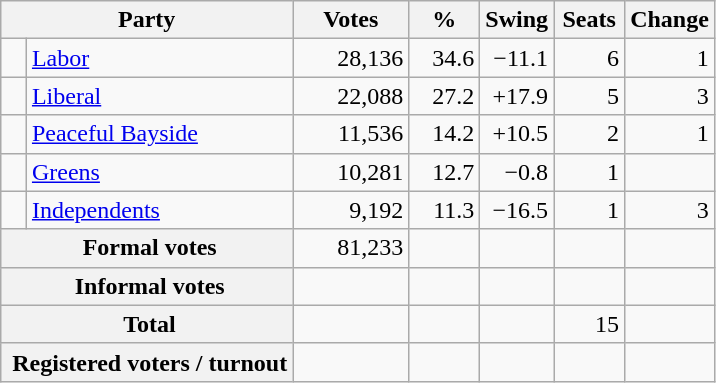<table class="wikitable" style="text-align:right; margin-bottom:0">
<tr>
<th style="width:10px" colspan=3>Party</th>
<th style="width:70px;">Votes</th>
<th style="width:40px;">%</th>
<th style="width:40px;">Swing</th>
<th style="width:40px;">Seats</th>
<th style="width:40px;">Change</th>
</tr>
<tr>
<td> </td>
<td style="text-align:left;" colspan="2"><a href='#'>Labor</a></td>
<td>28,136</td>
<td>34.6</td>
<td>−11.1</td>
<td>6</td>
<td> 1</td>
</tr>
<tr>
<td> </td>
<td style="text-align:left;" colspan="2"><a href='#'>Liberal</a></td>
<td>22,088</td>
<td>27.2</td>
<td>+17.9</td>
<td>5</td>
<td> 3</td>
</tr>
<tr>
<td> </td>
<td style="text-align:left;" colspan="2"><a href='#'>Peaceful Bayside</a></td>
<td>11,536</td>
<td>14.2</td>
<td>+10.5</td>
<td>2</td>
<td> 1</td>
</tr>
<tr>
<td> </td>
<td style="text-align:left;" colspan="2"><a href='#'>Greens</a></td>
<td>10,281</td>
<td>12.7</td>
<td>−0.8</td>
<td>1</td>
<td></td>
</tr>
<tr>
<td> </td>
<td style="text-align:left;" colspan="2"><a href='#'>Independents</a></td>
<td>9,192</td>
<td>11.3</td>
<td>−16.5</td>
<td>1</td>
<td> 3</td>
</tr>
<tr>
<th colspan="3" rowspan="1"> Formal votes</th>
<td>81,233</td>
<td></td>
<td></td>
<td></td>
<td></td>
</tr>
<tr>
<th colspan="3" rowspan="1"> Informal votes</th>
<td></td>
<td></td>
<td></td>
<td></td>
<td></td>
</tr>
<tr>
<th colspan="3" rowspan="1"> <strong>Total </strong></th>
<td></td>
<td></td>
<td></td>
<td>15</td>
<td></td>
</tr>
<tr>
<th colspan="3" rowspan="1"> Registered voters / turnout</th>
<td></td>
<td></td>
<td></td>
<td></td>
<td></td>
</tr>
</table>
